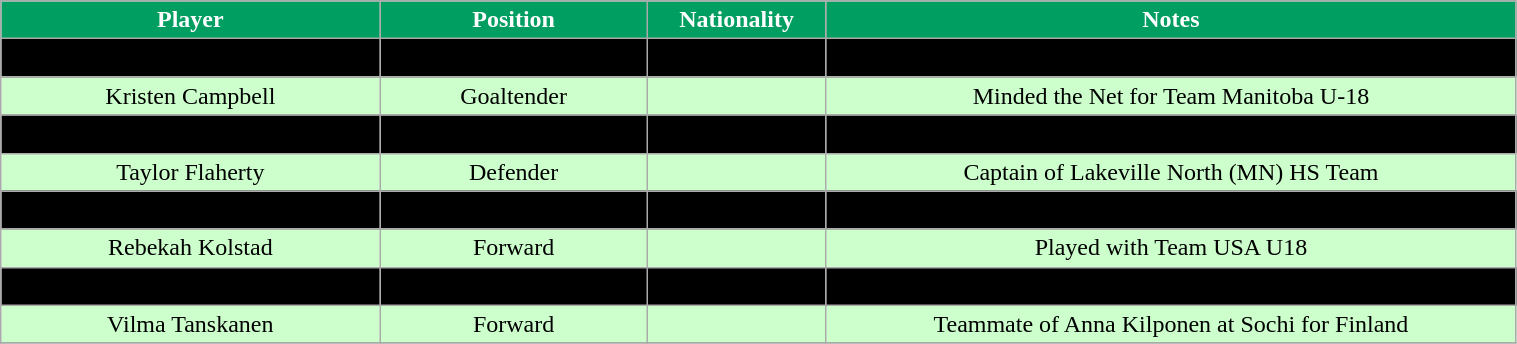<table class="wikitable" width="80%">
<tr align="center"  style="background:#009e60; color:#fff;">
<td><strong>Player</strong></td>
<td><strong>Position</strong></td>
<td><strong>Nationality</strong></td>
<td><strong>Notes</strong></td>
</tr>
<tr align="center" bgcolor=" ">
<td>Breanna Berndsen</td>
<td>Forward</td>
<td></td>
<td>Attended Pursuit of Excellence Academy</td>
</tr>
<tr align="center" bgcolor="#ccffcc">
<td>Kristen Campbell</td>
<td>Goaltender</td>
<td></td>
<td>Minded the Net for Team Manitoba U-18</td>
</tr>
<tr align="center" bgcolor=" ">
<td>Charly Dahlquist</td>
<td>Forward</td>
<td></td>
<td>Chosen for USA National Camp for two years</td>
</tr>
<tr align="center" bgcolor="#ccffcc">
<td>Taylor Flaherty</td>
<td>Defender</td>
<td></td>
<td>Captain of Lakeville North (MN) HS Team</td>
</tr>
<tr align="center" bgcolor=" ">
<td>Anna Kilponen</td>
<td>Defender</td>
<td></td>
<td>Played for Finland in 2014 Olympics</td>
</tr>
<tr align="center" bgcolor="#ccffcc">
<td>Rebekah Kolstad</td>
<td>Forward</td>
<td></td>
<td>Played with Team USA U18</td>
</tr>
<tr align="center" bgcolor=" ">
<td>Dorottya (Dorci) Medgyes</td>
<td>Forward/Defender</td>
<td></td>
<td>First NCAA Div. I Player from Hungary</td>
</tr>
<tr align="center" bgcolor="#ccffcc">
<td>Vilma Tanskanen</td>
<td>Forward</td>
<td></td>
<td>Teammate of Anna Kilponen at Sochi for Finland</td>
</tr>
<tr align="center" bgcolor=" ">
</tr>
</table>
